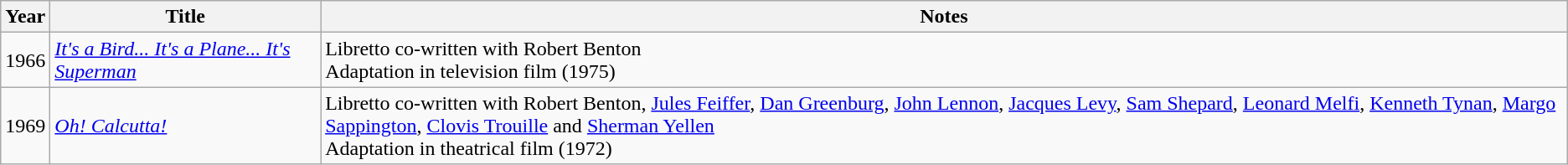<table class="wikitable">
<tr>
<th>Year</th>
<th>Title</th>
<th>Notes</th>
</tr>
<tr>
<td>1966</td>
<td><em><a href='#'>It's a Bird... It's a Plane... It's Superman</a></em></td>
<td>Libretto co-written with Robert Benton<br>Adaptation in television film (1975)</td>
</tr>
<tr>
<td>1969</td>
<td><em><a href='#'>Oh! Calcutta!</a></em></td>
<td>Libretto co-written with Robert Benton, <a href='#'>Jules Feiffer</a>, <a href='#'>Dan Greenburg</a>, <a href='#'>John Lennon</a>, <a href='#'>Jacques Levy</a>, <a href='#'>Sam Shepard</a>, <a href='#'>Leonard Melfi</a>, <a href='#'>Kenneth Tynan</a>, <a href='#'>Margo Sappington</a>, <a href='#'>Clovis Trouille</a> and <a href='#'>Sherman Yellen</a><br>Adaptation in theatrical film (1972)</td>
</tr>
</table>
